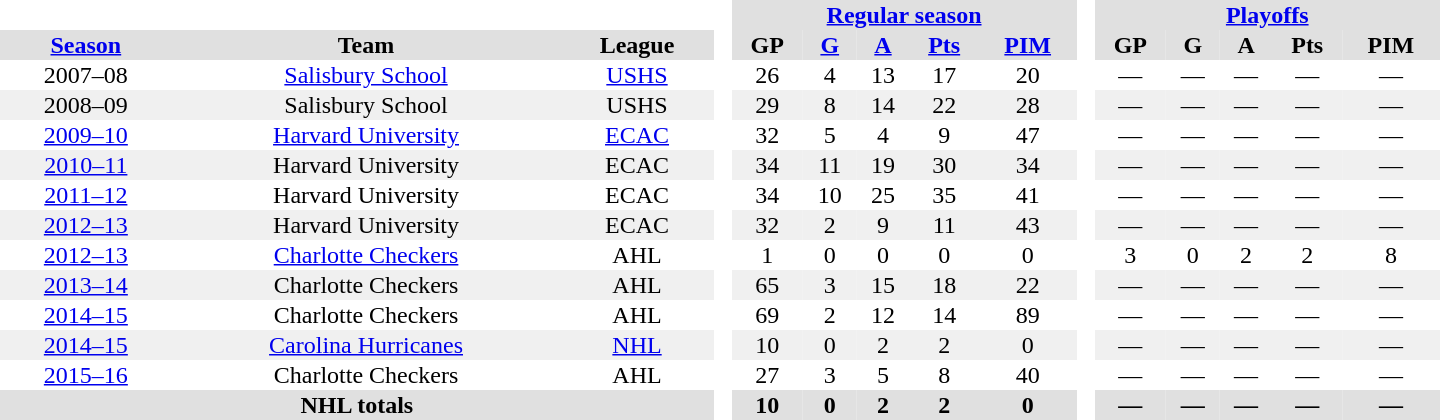<table border="0" cellpadding="1" cellspacing="0" style="text-align:center; width:60em;">
<tr style="background:#e0e0e0;">
<th colspan="3"  bgcolor="#ffffff"> </th>
<th rowspan="99" bgcolor="#ffffff"> </th>
<th colspan="5"><a href='#'>Regular season</a></th>
<th rowspan="99" bgcolor="#ffffff"> </th>
<th colspan="5"><a href='#'>Playoffs</a></th>
</tr>
<tr style="background:#e0e0e0;">
<th><a href='#'>Season</a></th>
<th>Team</th>
<th>League</th>
<th>GP</th>
<th><a href='#'>G</a></th>
<th><a href='#'>A</a></th>
<th><a href='#'>Pts</a></th>
<th><a href='#'>PIM</a></th>
<th>GP</th>
<th>G</th>
<th>A</th>
<th>Pts</th>
<th>PIM</th>
</tr>
<tr>
<td>2007–08</td>
<td><a href='#'>Salisbury School</a></td>
<td><a href='#'>USHS</a></td>
<td>26</td>
<td>4</td>
<td>13</td>
<td>17</td>
<td>20</td>
<td>—</td>
<td>—</td>
<td>—</td>
<td>—</td>
<td>—</td>
</tr>
<tr bgcolor="#f0f0f0">
<td>2008–09</td>
<td>Salisbury School</td>
<td>USHS</td>
<td>29</td>
<td>8</td>
<td>14</td>
<td>22</td>
<td>28</td>
<td>—</td>
<td>—</td>
<td>—</td>
<td>—</td>
<td>—</td>
</tr>
<tr>
<td><a href='#'>2009–10</a></td>
<td><a href='#'>Harvard University</a></td>
<td><a href='#'>ECAC</a></td>
<td>32</td>
<td>5</td>
<td>4</td>
<td>9</td>
<td>47</td>
<td>—</td>
<td>—</td>
<td>—</td>
<td>—</td>
<td>—</td>
</tr>
<tr bgcolor="#f0f0f0">
<td><a href='#'>2010–11</a></td>
<td>Harvard University</td>
<td>ECAC</td>
<td>34</td>
<td>11</td>
<td>19</td>
<td>30</td>
<td>34</td>
<td>—</td>
<td>—</td>
<td>—</td>
<td>—</td>
<td>—</td>
</tr>
<tr>
<td><a href='#'>2011–12</a></td>
<td>Harvard University</td>
<td>ECAC</td>
<td>34</td>
<td>10</td>
<td>25</td>
<td>35</td>
<td>41</td>
<td>—</td>
<td>—</td>
<td>—</td>
<td>—</td>
<td>—</td>
</tr>
<tr bgcolor="#f0f0f0">
<td><a href='#'>2012–13</a></td>
<td>Harvard University</td>
<td>ECAC</td>
<td>32</td>
<td>2</td>
<td>9</td>
<td>11</td>
<td>43</td>
<td>—</td>
<td>—</td>
<td>—</td>
<td>—</td>
<td>—</td>
</tr>
<tr>
<td><a href='#'>2012–13</a></td>
<td><a href='#'>Charlotte Checkers</a></td>
<td>AHL</td>
<td>1</td>
<td>0</td>
<td>0</td>
<td>0</td>
<td>0</td>
<td>3</td>
<td>0</td>
<td>2</td>
<td>2</td>
<td>8</td>
</tr>
<tr bgcolor="#f0f0f0">
<td><a href='#'>2013–14</a></td>
<td>Charlotte Checkers</td>
<td>AHL</td>
<td>65</td>
<td>3</td>
<td>15</td>
<td>18</td>
<td>22</td>
<td>—</td>
<td>—</td>
<td>—</td>
<td>—</td>
<td>—</td>
</tr>
<tr>
<td><a href='#'>2014–15</a></td>
<td>Charlotte Checkers</td>
<td>AHL</td>
<td>69</td>
<td>2</td>
<td>12</td>
<td>14</td>
<td>89</td>
<td>—</td>
<td>—</td>
<td>—</td>
<td>—</td>
<td>—</td>
</tr>
<tr bgcolor="#f0f0f0">
<td><a href='#'>2014–15</a></td>
<td><a href='#'>Carolina Hurricanes</a></td>
<td><a href='#'>NHL</a></td>
<td>10</td>
<td>0</td>
<td>2</td>
<td>2</td>
<td>0</td>
<td>—</td>
<td>—</td>
<td>—</td>
<td>—</td>
<td>—</td>
</tr>
<tr>
<td><a href='#'>2015–16</a></td>
<td>Charlotte Checkers</td>
<td>AHL</td>
<td>27</td>
<td>3</td>
<td>5</td>
<td>8</td>
<td>40</td>
<td>—</td>
<td>—</td>
<td>—</td>
<td>—</td>
<td>—</td>
</tr>
<tr ALIGN="center" bgcolor="#e0e0e0">
<th colspan="3">NHL totals</th>
<th>10</th>
<th>0</th>
<th>2</th>
<th>2</th>
<th>0</th>
<th>—</th>
<th>—</th>
<th>—</th>
<th>—</th>
<th>—</th>
</tr>
</table>
